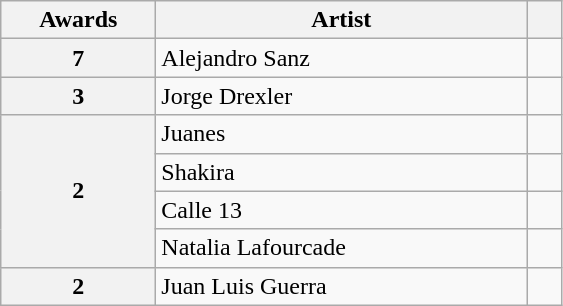<table class="wikitable plainrowheaders">
<tr>
<th scope="col" style="width:6em;">Awards</th>
<th scope="col" style="width:15em;">Artist</th>
<th scope="col" style="width:1em;"></th>
</tr>
<tr>
<th scope="row" style="text-align:center">7</th>
<td>Alejandro Sanz</td>
<td></td>
</tr>
<tr>
<th scope="row" style="text-align:center" rowspan="1">3</th>
<td>Jorge Drexler</td>
<td></td>
</tr>
<tr>
<th scope="row" style="text-align:center" rowspan="4">2</th>
<td>Juanes</td>
<td></td>
</tr>
<tr>
<td>Shakira</td>
<td></td>
</tr>
<tr>
<td>Calle 13</td>
<td></td>
</tr>
<tr>
<td>Natalia Lafourcade</td>
<td></td>
</tr>
<tr>
<th scope="row" style="text-align:center">2</th>
<td>Juan Luis Guerra</td>
</tr>
</table>
